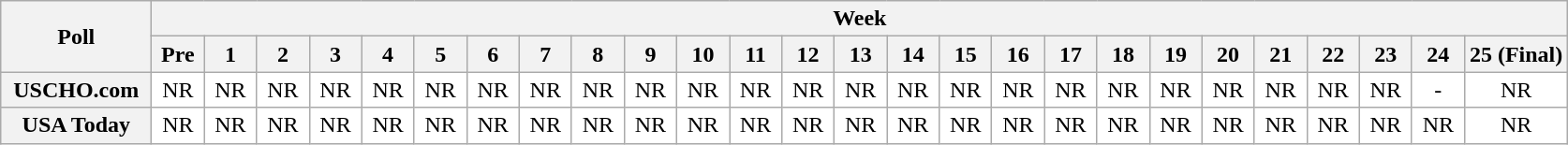<table class="wikitable" style="white-space:nowrap;">
<tr>
<th scope="col" width="100" rowspan="2">Poll</th>
<th colspan="30">Week</th>
</tr>
<tr>
<th scope="col" width="30">Pre</th>
<th scope="col" width="30">1</th>
<th scope="col" width="30">2</th>
<th scope="col" width="30">3</th>
<th scope="col" width="30">4</th>
<th scope="col" width="30">5</th>
<th scope="col" width="30">6</th>
<th scope="col" width="30">7</th>
<th scope="col" width="30">8</th>
<th scope="col" width="30">9</th>
<th scope="col" width="30">10</th>
<th scope="col" width="30">11</th>
<th scope="col" width="30">12</th>
<th scope="col" width="30">13</th>
<th scope="col" width="30">14</th>
<th scope="col" width="30">15</th>
<th scope="col" width="30">16</th>
<th scope="col" width="30">17</th>
<th scope="col" width="30">18</th>
<th scope="col" width="30">19</th>
<th scope="col" width="30">20</th>
<th scope="col" width="30">21</th>
<th scope="col" width="30">22</th>
<th scope="col" width="30">23</th>
<th scope="col" width="30">24</th>
<th scope="col" width="30">25 (Final)</th>
</tr>
<tr style="text-align:center;">
<th>USCHO.com</th>
<td bgcolor=FFFFFF>NR</td>
<td bgcolor=FFFFFF>NR</td>
<td bgcolor=FFFFFF>NR</td>
<td bgcolor=FFFFFF>NR</td>
<td bgcolor=FFFFFF>NR</td>
<td bgcolor=FFFFFF>NR</td>
<td bgcolor=FFFFFF>NR</td>
<td bgcolor=FFFFFF>NR</td>
<td bgcolor=FFFFFF>NR</td>
<td bgcolor=FFFFFF>NR</td>
<td bgcolor=FFFFFF>NR</td>
<td bgcolor=FFFFFF>NR</td>
<td bgcolor=FFFFFF>NR</td>
<td bgcolor=FFFFFF>NR</td>
<td bgcolor=FFFFFF>NR</td>
<td bgcolor=FFFFFF>NR</td>
<td bgcolor=FFFFFF>NR</td>
<td bgcolor=FFFFFF>NR</td>
<td bgcolor=FFFFFF>NR</td>
<td bgcolor=FFFFFF>NR</td>
<td bgcolor=FFFFFF>NR</td>
<td bgcolor=FFFFFF>NR</td>
<td bgcolor=FFFFFF>NR</td>
<td bgcolor=FFFFFF>NR</td>
<td bgcolor=FFFFFF>-</td>
<td bgcolor=FFFFFF>NR</td>
</tr>
<tr style="text-align:center;">
<th>USA Today</th>
<td bgcolor=FFFFFF>NR</td>
<td bgcolor=FFFFFF>NR</td>
<td bgcolor=FFFFFF>NR</td>
<td bgcolor=FFFFFF>NR</td>
<td bgcolor=FFFFFF>NR</td>
<td bgcolor=FFFFFF>NR</td>
<td bgcolor=FFFFFF>NR</td>
<td bgcolor=FFFFFF>NR</td>
<td bgcolor=FFFFFF>NR</td>
<td bgcolor=FFFFFF>NR</td>
<td bgcolor=FFFFFF>NR</td>
<td bgcolor=FFFFFF>NR</td>
<td bgcolor=FFFFFF>NR</td>
<td bgcolor=FFFFFF>NR</td>
<td bgcolor=FFFFFF>NR</td>
<td bgcolor=FFFFFF>NR</td>
<td bgcolor=FFFFFF>NR</td>
<td bgcolor=FFFFFF>NR</td>
<td bgcolor=FFFFFF>NR</td>
<td bgcolor=FFFFFF>NR</td>
<td bgcolor=FFFFFF>NR</td>
<td bgcolor=FFFFFF>NR</td>
<td bgcolor=FFFFFF>NR</td>
<td bgcolor=FFFFFF>NR</td>
<td bgcolor=FFFFFF>NR</td>
<td bgcolor=FFFFFF>NR</td>
</tr>
</table>
